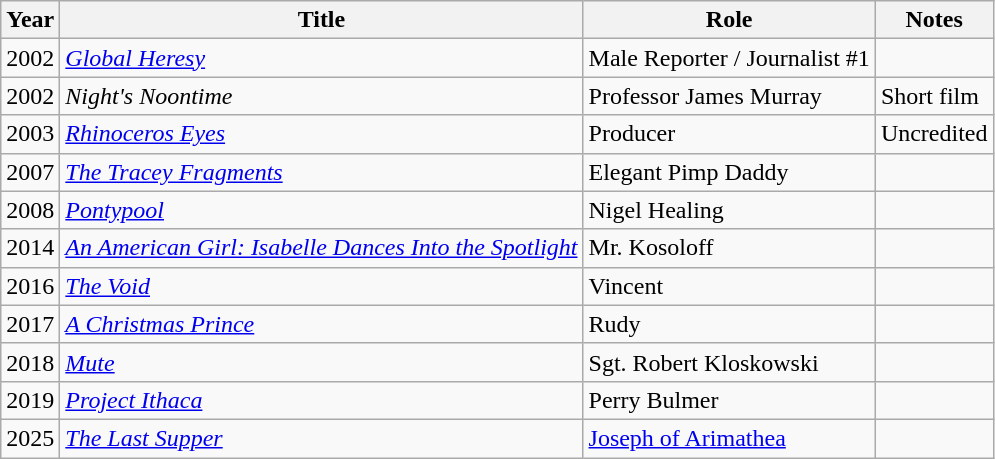<table class="wikitable sortable">
<tr>
<th>Year</th>
<th>Title</th>
<th>Role</th>
<th class="unsortable">Notes</th>
</tr>
<tr>
<td>2002</td>
<td><em><a href='#'>Global Heresy</a></em></td>
<td>Male Reporter / Journalist #1</td>
<td></td>
</tr>
<tr>
<td>2002</td>
<td><em>Night's Noontime</em></td>
<td>Professor James Murray</td>
<td>Short film</td>
</tr>
<tr>
<td>2003</td>
<td><em><a href='#'>Rhinoceros Eyes</a></em></td>
<td>Producer</td>
<td>Uncredited</td>
</tr>
<tr>
<td>2007</td>
<td><em><a href='#'>The Tracey Fragments</a></em></td>
<td>Elegant Pimp Daddy</td>
<td></td>
</tr>
<tr>
<td>2008</td>
<td><em><a href='#'>Pontypool</a></em></td>
<td>Nigel Healing</td>
<td></td>
</tr>
<tr>
<td>2014</td>
<td><em><a href='#'>An American Girl: Isabelle Dances Into the Spotlight</a></em></td>
<td>Mr. Kosoloff</td>
<td></td>
</tr>
<tr>
<td>2016</td>
<td><em><a href='#'>The Void</a></em></td>
<td>Vincent</td>
<td></td>
</tr>
<tr>
<td>2017</td>
<td><em><a href='#'>A Christmas Prince</a></em></td>
<td>Rudy</td>
<td></td>
</tr>
<tr>
<td>2018</td>
<td><em><a href='#'>Mute</a></em></td>
<td>Sgt. Robert Kloskowski</td>
<td></td>
</tr>
<tr>
<td>2019</td>
<td><em><a href='#'>Project Ithaca</a></em></td>
<td>Perry Bulmer</td>
<td></td>
</tr>
<tr>
<td>2025</td>
<td><em><a href='#'>The Last Supper</a></em></td>
<td><a href='#'>Joseph of Arimathea</a></td>
<td></td>
</tr>
</table>
